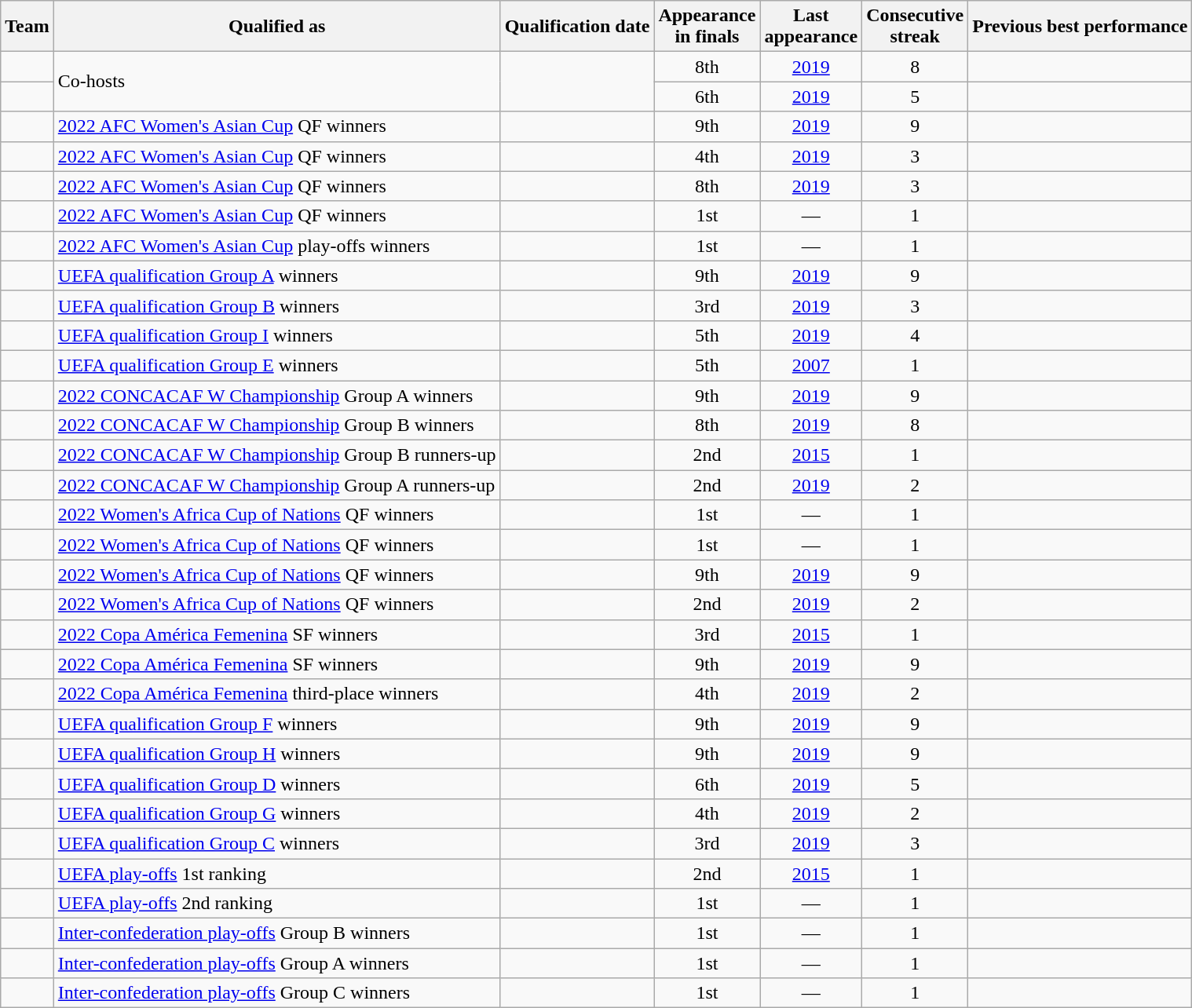<table class="wikitable sortable" style="text-align: center;">
<tr>
<th>Team</th>
<th>Qualified as</th>
<th>Qualification date</th>
<th data-sort-type="number">Appearance<br>in finals</th>
<th>Last<br>appearance</th>
<th>Consecutive<br>streak</th>
<th>Previous best performance</th>
</tr>
<tr>
<td align=left></td>
<td rowspan="2" align="left">Co-hosts</td>
<td rowspan="2"></td>
<td>8th</td>
<td><a href='#'>2019</a></td>
<td>8</td>
<td align=left></td>
</tr>
<tr>
<td align=left></td>
<td>6th</td>
<td><a href='#'>2019</a></td>
<td>5</td>
<td align=left></td>
</tr>
<tr>
<td align=left></td>
<td align=left><a href='#'>2022 AFC Women's Asian Cup</a> QF winners</td>
<td></td>
<td>9th</td>
<td><a href='#'>2019</a></td>
<td>9</td>
<td align=left></td>
</tr>
<tr>
<td align=left></td>
<td align=left><a href='#'>2022 AFC Women's Asian Cup</a> QF winners</td>
<td></td>
<td>4th</td>
<td><a href='#'>2019</a></td>
<td>3</td>
<td align=left></td>
</tr>
<tr>
<td align=left></td>
<td align=left><a href='#'>2022 AFC Women's Asian Cup</a> QF winners</td>
<td></td>
<td>8th</td>
<td><a href='#'>2019</a></td>
<td>3</td>
<td align=left></td>
</tr>
<tr>
<td align=left></td>
<td align=left><a href='#'>2022 AFC Women's Asian Cup</a> QF winners</td>
<td></td>
<td>1st</td>
<td>—</td>
<td>1</td>
<td align=left></td>
</tr>
<tr>
<td align=left></td>
<td align=left><a href='#'>2022 AFC Women's Asian Cup</a> play-offs winners</td>
<td></td>
<td>1st</td>
<td>—</td>
<td>1</td>
<td align=left></td>
</tr>
<tr>
<td align=left></td>
<td align=left><a href='#'>UEFA qualification Group A</a> winners</td>
<td></td>
<td>9th</td>
<td><a href='#'>2019</a></td>
<td>9</td>
<td align=left></td>
</tr>
<tr>
<td align=left></td>
<td align=left><a href='#'>UEFA qualification Group B</a> winners</td>
<td></td>
<td>3rd</td>
<td><a href='#'>2019</a></td>
<td>3</td>
<td align=left></td>
</tr>
<tr>
<td align=left></td>
<td align=left><a href='#'>UEFA qualification Group I</a> winners</td>
<td></td>
<td>5th</td>
<td><a href='#'>2019</a></td>
<td>4</td>
<td align=left></td>
</tr>
<tr>
<td align=left></td>
<td align=left><a href='#'>UEFA qualification Group E</a> winners</td>
<td></td>
<td>5th</td>
<td><a href='#'>2007</a></td>
<td>1</td>
<td align=left></td>
</tr>
<tr>
<td align=left></td>
<td align=left><a href='#'>2022 CONCACAF W Championship</a> Group A winners</td>
<td></td>
<td>9th</td>
<td><a href='#'>2019</a></td>
<td>9</td>
<td align=left></td>
</tr>
<tr>
<td align=left></td>
<td align=left><a href='#'>2022 CONCACAF W Championship</a> Group B winners</td>
<td></td>
<td>8th</td>
<td><a href='#'>2019</a></td>
<td>8</td>
<td align=left></td>
</tr>
<tr>
<td align=left></td>
<td align=left><a href='#'>2022 CONCACAF W Championship</a> Group B runners-up</td>
<td></td>
<td>2nd</td>
<td><a href='#'>2015</a></td>
<td>1</td>
<td align=left></td>
</tr>
<tr>
<td align=left></td>
<td align=left><a href='#'>2022 CONCACAF W Championship</a> Group A runners-up</td>
<td></td>
<td>2nd</td>
<td><a href='#'>2019</a></td>
<td>2</td>
<td align=left></td>
</tr>
<tr>
<td align=left></td>
<td align=left><a href='#'>2022 Women's Africa Cup of Nations</a> QF winners</td>
<td></td>
<td>1st</td>
<td>—</td>
<td>1</td>
<td align=left></td>
</tr>
<tr>
<td align=left></td>
<td align=left><a href='#'>2022 Women's Africa Cup of Nations</a> QF winners</td>
<td></td>
<td>1st</td>
<td>—</td>
<td>1</td>
<td align=left></td>
</tr>
<tr>
<td align=left></td>
<td align=left><a href='#'>2022 Women's Africa Cup of Nations</a> QF winners</td>
<td></td>
<td>9th</td>
<td><a href='#'>2019</a></td>
<td>9</td>
<td align=left></td>
</tr>
<tr>
<td align=left></td>
<td align=left><a href='#'>2022 Women's Africa Cup of Nations</a> QF winners</td>
<td></td>
<td>2nd</td>
<td><a href='#'>2019</a></td>
<td>2</td>
<td align=left></td>
</tr>
<tr>
<td align=left></td>
<td align=left><a href='#'>2022 Copa América Femenina</a> SF winners</td>
<td></td>
<td>3rd</td>
<td><a href='#'>2015</a></td>
<td>1</td>
<td align=left></td>
</tr>
<tr>
<td align=left></td>
<td align=left><a href='#'>2022 Copa América Femenina</a> SF winners</td>
<td></td>
<td>9th</td>
<td><a href='#'>2019</a></td>
<td>9</td>
<td align=left></td>
</tr>
<tr>
<td align=left></td>
<td align=left><a href='#'>2022 Copa América Femenina</a> third-place winners</td>
<td></td>
<td>4th</td>
<td><a href='#'>2019</a></td>
<td>2</td>
<td align=left></td>
</tr>
<tr>
<td align=left></td>
<td align=left><a href='#'>UEFA qualification Group F</a> winners</td>
<td></td>
<td>9th</td>
<td><a href='#'>2019</a></td>
<td>9</td>
<td align=left></td>
</tr>
<tr>
<td align=left></td>
<td align=left><a href='#'>UEFA qualification Group H</a> winners</td>
<td></td>
<td>9th</td>
<td><a href='#'>2019</a></td>
<td>9</td>
<td align=left></td>
</tr>
<tr>
<td align=left></td>
<td align=left><a href='#'>UEFA qualification Group D</a> winners</td>
<td></td>
<td>6th</td>
<td><a href='#'>2019</a></td>
<td>5</td>
<td align=left></td>
</tr>
<tr>
<td align=left></td>
<td align=left><a href='#'>UEFA qualification Group G</a> winners</td>
<td></td>
<td>4th</td>
<td><a href='#'>2019</a></td>
<td>2</td>
<td align=left></td>
</tr>
<tr>
<td align=left></td>
<td align=left><a href='#'>UEFA qualification Group C</a> winners</td>
<td></td>
<td>3rd</td>
<td><a href='#'>2019</a></td>
<td>3</td>
<td align=left></td>
</tr>
<tr>
<td align=left></td>
<td align=left><a href='#'>UEFA play-offs</a> 1st ranking</td>
<td></td>
<td>2nd</td>
<td><a href='#'>2015</a></td>
<td>1</td>
<td align=left></td>
</tr>
<tr>
<td align=left></td>
<td align=left><a href='#'>UEFA play-offs</a> 2nd ranking</td>
<td></td>
<td>1st</td>
<td>—</td>
<td>1</td>
<td align=left></td>
</tr>
<tr>
<td align=left></td>
<td align=left><a href='#'>Inter-confederation play-offs</a> Group B winners</td>
<td></td>
<td>1st</td>
<td>—</td>
<td>1</td>
<td align=left></td>
</tr>
<tr>
<td align=left></td>
<td align=left><a href='#'>Inter-confederation play-offs</a> Group A winners</td>
<td></td>
<td>1st</td>
<td>—</td>
<td>1</td>
<td align=left></td>
</tr>
<tr>
<td align=left></td>
<td align=left><a href='#'>Inter-confederation play-offs</a> Group C winners</td>
<td></td>
<td>1st</td>
<td>—</td>
<td>1</td>
<td align=left></td>
</tr>
</table>
